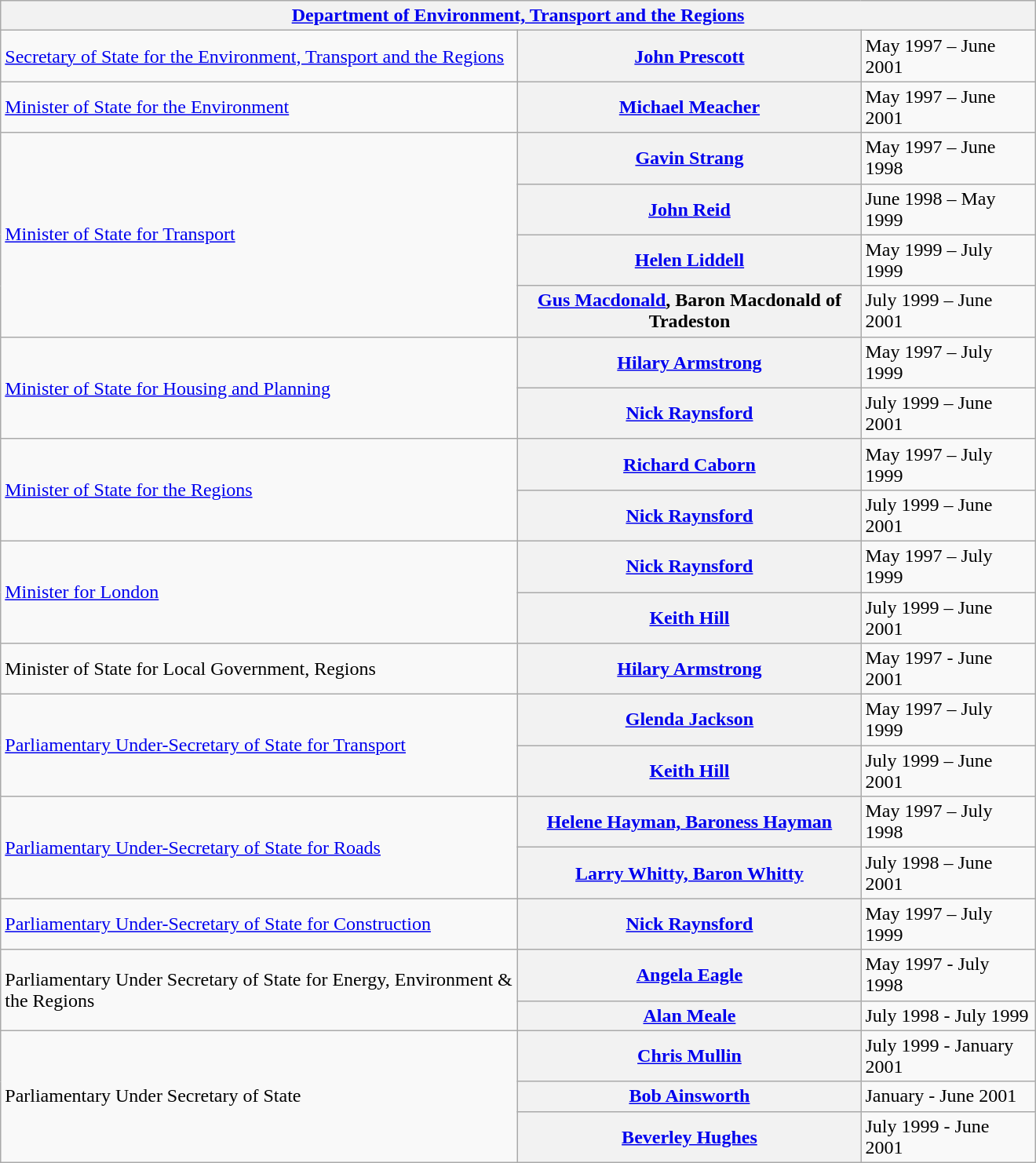<table class="wikitable plainrowheaders" width=100% style="max-width:55em;">
<tr>
<th colspan=4><a href='#'>Department of Environment, Transport and the Regions</a></th>
</tr>
<tr>
<td><a href='#'>Secretary of State for the Environment, Transport and the Regions</a></td>
<th scope="row" style="font-weight:bold;"><a href='#'>John Prescott</a></th>
<td>May 1997 – June 2001</td>
</tr>
<tr>
<td><a href='#'>Minister of State for the Environment</a></td>
<th scope="row"><a href='#'>Michael Meacher</a></th>
<td>May 1997 – June 2001</td>
</tr>
<tr>
<td rowspan="4"><a href='#'>Minister of State for Transport</a></td>
<th scope="row" style="font-weight:bold;"><a href='#'>Gavin Strang</a></th>
<td>May 1997 – June 1998</td>
</tr>
<tr>
<th scope="row" style="font-weight:bold;"><a href='#'>John Reid</a></th>
<td>June 1998 – May 1999</td>
</tr>
<tr>
<th scope="row"><a href='#'>Helen Liddell</a></th>
<td>May 1999 – July 1999</td>
</tr>
<tr>
<th scope="row" style="font-weight:bold;"><a href='#'>Gus Macdonald</a>, Baron Macdonald of Tradeston</th>
<td>July 1999 – June 2001</td>
</tr>
<tr>
<td rowspan="2"><a href='#'>Minister of State for Housing and Planning</a></td>
<th scope="row"><a href='#'>Hilary Armstrong</a></th>
<td>May 1997 – July 1999</td>
</tr>
<tr>
<th scope="row"><a href='#'>Nick Raynsford</a></th>
<td>July 1999 – June 2001</td>
</tr>
<tr>
<td rowspan="2"><a href='#'>Minister of State for the Regions</a></td>
<th scope="row"><a href='#'>Richard Caborn</a></th>
<td>May 1997 – July 1999</td>
</tr>
<tr>
<th scope="row"><a href='#'>Nick Raynsford</a></th>
<td>July 1999 – June 2001</td>
</tr>
<tr>
<td rowspan="2"><a href='#'>Minister for London</a></td>
<th scope="row"><a href='#'>Nick Raynsford</a></th>
<td>May 1997 – July 1999</td>
</tr>
<tr>
<th scope="row"><a href='#'>Keith Hill</a></th>
<td>July 1999 – June 2001</td>
</tr>
<tr>
<td>Minister of State for Local Government, Regions</td>
<th scope="row"><a href='#'>Hilary Armstrong</a></th>
<td>May 1997 - June 2001</td>
</tr>
<tr>
<td rowspan="2"><a href='#'>Parliamentary Under-Secretary of State for Transport</a></td>
<th scope="row"><a href='#'>Glenda Jackson</a></th>
<td>May 1997 – July 1999</td>
</tr>
<tr>
<th scope="row"><a href='#'>Keith Hill</a></th>
<td>July 1999 – June 2001</td>
</tr>
<tr>
<td rowspan="2"><a href='#'>Parliamentary Under-Secretary of State for Roads</a></td>
<th scope="row"><a href='#'>Helene Hayman, Baroness Hayman</a></th>
<td>May 1997 – July 1998</td>
</tr>
<tr>
<th scope="row"><a href='#'>Larry Whitty, Baron Whitty</a></th>
<td>July 1998 – June 2001</td>
</tr>
<tr>
<td><a href='#'>Parliamentary Under-Secretary of State for Construction</a></td>
<th scope="row"><a href='#'>Nick Raynsford</a></th>
<td>May 1997 – July 1999</td>
</tr>
<tr>
<td rowspan="2">Parliamentary Under Secretary of State for Energy, Environment & the Regions</td>
<th scope="row"><a href='#'>Angela Eagle</a></th>
<td>May 1997 - July 1998</td>
</tr>
<tr>
<th scope="row"><a href='#'>Alan Meale</a></th>
<td>July 1998 - July 1999</td>
</tr>
<tr>
<td rowspan="3">Parliamentary Under Secretary of State</td>
<th scope="row"><a href='#'>Chris Mullin</a></th>
<td>July 1999 - January 2001</td>
</tr>
<tr>
<th scope="row"><a href='#'>Bob Ainsworth</a></th>
<td>January - June 2001</td>
</tr>
<tr>
<th scope="row"><a href='#'>Beverley Hughes</a></th>
<td>July 1999 - June 2001</td>
</tr>
</table>
